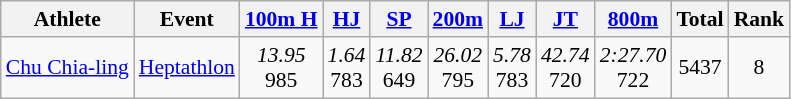<table class="wikitable" style="text-align:center; font-size:90%">
<tr>
<th>Athlete</th>
<th>Event</th>
<th><a href='#'>100m H</a></th>
<th><a href='#'>HJ</a></th>
<th><a href='#'>SP</a></th>
<th><a href='#'>200m</a></th>
<th><a href='#'>LJ</a></th>
<th><a href='#'>JT</a></th>
<th><a href='#'>800m</a></th>
<th>Total</th>
<th>Rank</th>
</tr>
<tr>
<td align="left"><a href='#'>Chu Chia-ling</a></td>
<td align="left"><a href='#'>Heptathlon</a></td>
<td><em>13.95</em><br>985</td>
<td><em>1.64</em><br>783</td>
<td><em>11.82</em><br>649</td>
<td><em>26.02</em><br>795</td>
<td><em>5.78</em><br>783</td>
<td><em>42.74</em><br>720</td>
<td><em>2:27.70</em><br>722</td>
<td>5437</td>
<td>8 <strong></strong></td>
</tr>
</table>
